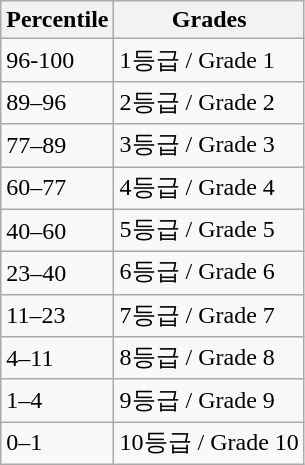<table class="wikitable">
<tr>
<th>Percentile</th>
<th>Grades</th>
</tr>
<tr>
<td>96-100</td>
<td>1등급 / Grade 1</td>
</tr>
<tr>
<td>89–96</td>
<td>2등급 / Grade 2</td>
</tr>
<tr>
<td>77–89</td>
<td>3등급 / Grade 3</td>
</tr>
<tr>
<td>60–77</td>
<td>4등급 / Grade 4</td>
</tr>
<tr>
<td>40–60</td>
<td>5등급 / Grade 5</td>
</tr>
<tr>
<td>23–40</td>
<td>6등급 / Grade 6</td>
</tr>
<tr>
<td>11–23</td>
<td>7등급 / Grade 7</td>
</tr>
<tr>
<td>4–11</td>
<td>8등급 / Grade 8</td>
</tr>
<tr>
<td>1–4</td>
<td>9등급 / Grade 9</td>
</tr>
<tr>
<td>0–1</td>
<td>10등급 / Grade 10</td>
</tr>
</table>
